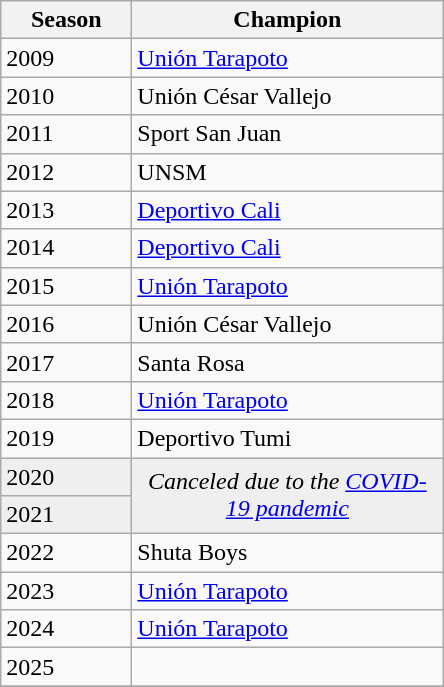<table class="wikitable sortable">
<tr>
<th width=80px>Season</th>
<th width=200px>Champion</th>
</tr>
<tr>
<td>2009</td>
<td><a href='#'>Unión Tarapoto</a></td>
</tr>
<tr>
<td>2010</td>
<td>Unión César Vallejo</td>
</tr>
<tr>
<td>2011</td>
<td>Sport San Juan</td>
</tr>
<tr>
<td>2012</td>
<td>UNSM</td>
</tr>
<tr>
<td>2013</td>
<td><a href='#'>Deportivo Cali</a></td>
</tr>
<tr>
<td>2014</td>
<td><a href='#'>Deportivo Cali</a></td>
</tr>
<tr>
<td>2015</td>
<td><a href='#'>Unión Tarapoto</a></td>
</tr>
<tr>
<td>2016</td>
<td>Unión César Vallejo</td>
</tr>
<tr>
<td>2017</td>
<td>Santa Rosa</td>
</tr>
<tr>
<td>2018</td>
<td><a href='#'>Unión Tarapoto</a></td>
</tr>
<tr>
<td>2019</td>
<td>Deportivo Tumi</td>
</tr>
<tr bgcolor=#efefef>
<td>2020</td>
<td rowspan=2 colspan="1" align=center><em>Canceled due to the <a href='#'>COVID-19 pandemic</a></em></td>
</tr>
<tr bgcolor=#efefef>
<td>2021</td>
</tr>
<tr>
<td>2022</td>
<td>Shuta Boys</td>
</tr>
<tr>
<td>2023</td>
<td><a href='#'>Unión Tarapoto</a></td>
</tr>
<tr>
<td>2024</td>
<td><a href='#'>Unión Tarapoto</a></td>
</tr>
<tr>
<td>2025</td>
<td></td>
</tr>
<tr>
</tr>
</table>
